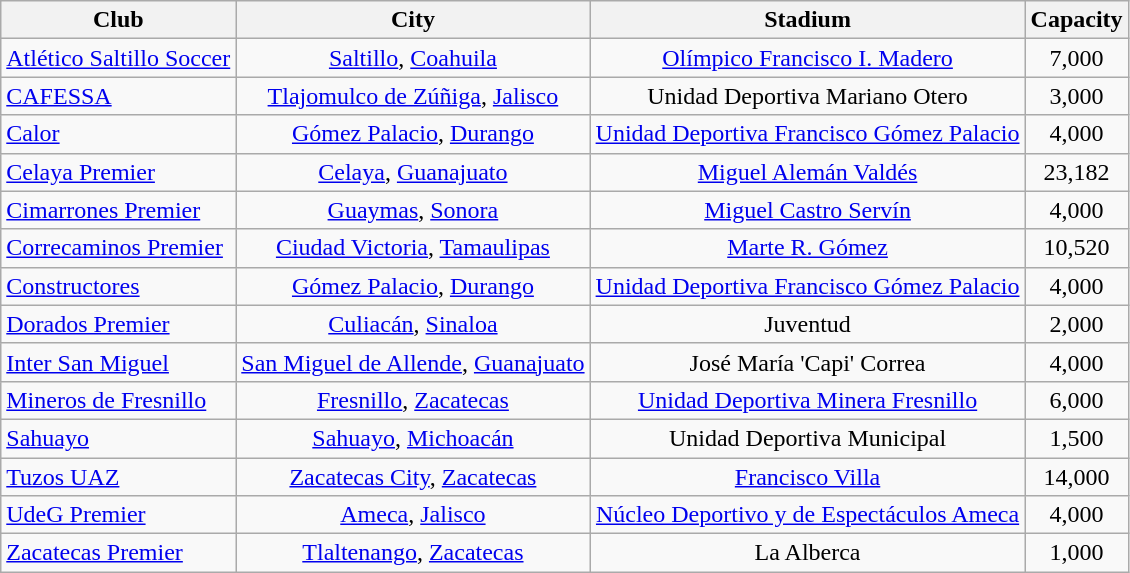<table class="wikitable sortable" style="text-align: center;">
<tr>
<th>Club</th>
<th>City</th>
<th>Stadium</th>
<th>Capacity</th>
</tr>
<tr>
<td align="left"><a href='#'>Atlético Saltillo Soccer</a></td>
<td><a href='#'>Saltillo</a>, <a href='#'>Coahuila</a></td>
<td><a href='#'>Olímpico Francisco I. Madero</a></td>
<td>7,000</td>
</tr>
<tr>
<td align="left"><a href='#'>CAFESSA</a></td>
<td><a href='#'>Tlajomulco de Zúñiga</a>, <a href='#'>Jalisco</a></td>
<td>Unidad Deportiva Mariano Otero</td>
<td>3,000</td>
</tr>
<tr>
<td align="left"><a href='#'>Calor</a></td>
<td><a href='#'>Gómez Palacio</a>, <a href='#'>Durango</a></td>
<td><a href='#'>Unidad Deportiva Francisco Gómez Palacio</a></td>
<td>4,000</td>
</tr>
<tr>
<td align="left"><a href='#'>Celaya Premier</a></td>
<td><a href='#'>Celaya</a>, <a href='#'>Guanajuato</a></td>
<td><a href='#'>Miguel Alemán Valdés</a></td>
<td>23,182</td>
</tr>
<tr>
<td align="left"><a href='#'>Cimarrones Premier</a></td>
<td><a href='#'>Guaymas</a>, <a href='#'>Sonora</a></td>
<td><a href='#'>Miguel Castro Servín</a></td>
<td>4,000</td>
</tr>
<tr>
<td align="left"><a href='#'>Correcaminos Premier</a></td>
<td><a href='#'>Ciudad Victoria</a>, <a href='#'>Tamaulipas</a></td>
<td><a href='#'>Marte R. Gómez</a></td>
<td>10,520</td>
</tr>
<tr>
<td align="left"><a href='#'>Constructores</a></td>
<td><a href='#'>Gómez Palacio</a>, <a href='#'>Durango</a></td>
<td><a href='#'>Unidad Deportiva Francisco Gómez Palacio</a></td>
<td>4,000</td>
</tr>
<tr>
<td align="left"><a href='#'>Dorados Premier</a></td>
<td><a href='#'>Culiacán</a>, <a href='#'>Sinaloa</a></td>
<td>Juventud</td>
<td>2,000</td>
</tr>
<tr>
<td align="left"><a href='#'>Inter San Miguel</a></td>
<td><a href='#'>San Miguel de Allende</a>, <a href='#'>Guanajuato</a></td>
<td>José María 'Capi' Correa</td>
<td>4,000</td>
</tr>
<tr>
<td align="left"><a href='#'>Mineros de Fresnillo</a></td>
<td><a href='#'>Fresnillo</a>, <a href='#'>Zacatecas</a></td>
<td><a href='#'>Unidad Deportiva Minera Fresnillo</a></td>
<td>6,000</td>
</tr>
<tr>
<td align="left"><a href='#'>Sahuayo</a></td>
<td><a href='#'>Sahuayo</a>, <a href='#'>Michoacán</a></td>
<td>Unidad Deportiva Municipal</td>
<td>1,500</td>
</tr>
<tr>
<td align="left"><a href='#'>Tuzos UAZ</a></td>
<td><a href='#'>Zacatecas City</a>, <a href='#'>Zacatecas</a></td>
<td><a href='#'>Francisco Villa</a></td>
<td>14,000</td>
</tr>
<tr>
<td align="left"><a href='#'>UdeG Premier</a></td>
<td><a href='#'>Ameca</a>, <a href='#'>Jalisco</a></td>
<td><a href='#'>Núcleo Deportivo y de Espectáculos Ameca</a></td>
<td>4,000</td>
</tr>
<tr>
<td align="left"><a href='#'>Zacatecas Premier</a></td>
<td><a href='#'>Tlaltenango</a>, <a href='#'>Zacatecas</a></td>
<td>La Alberca</td>
<td>1,000</td>
</tr>
</table>
